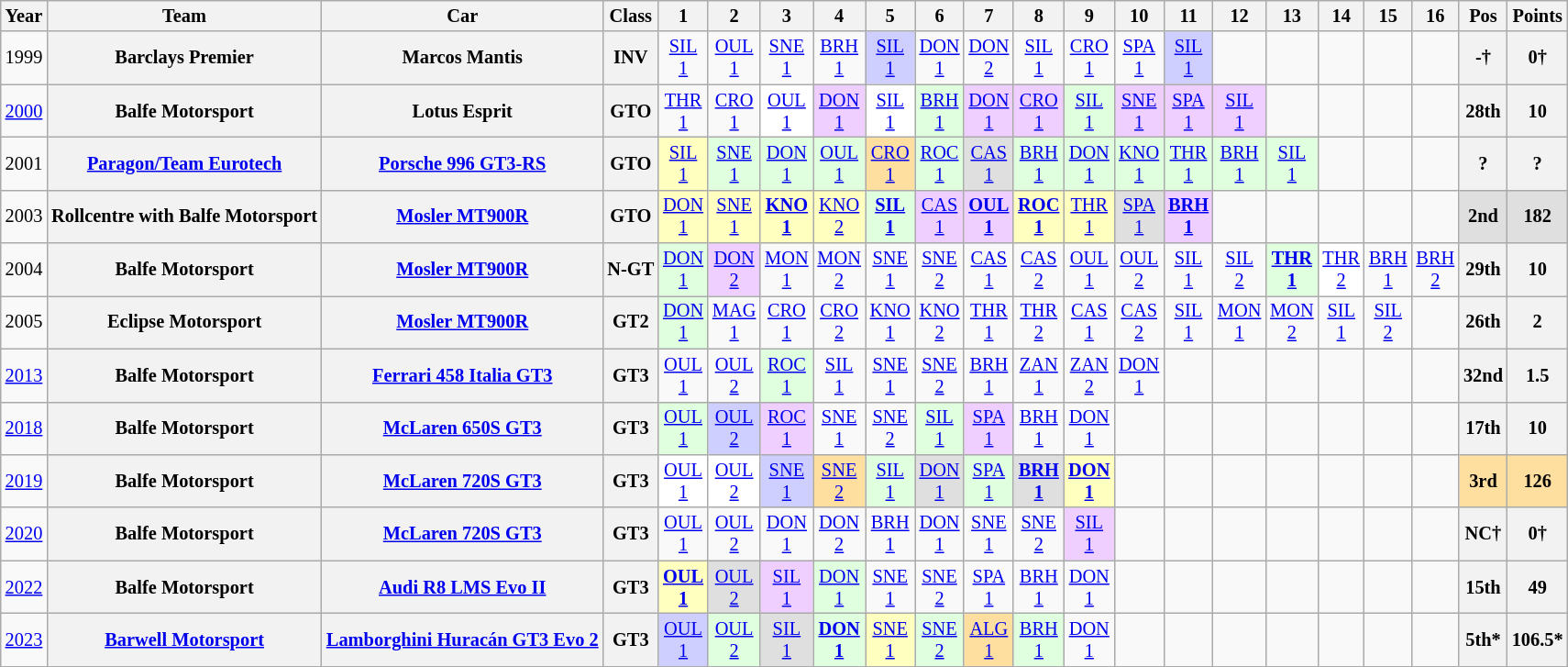<table class="wikitable" style="text-align:center; font-size:85%">
<tr>
<th>Year</th>
<th>Team</th>
<th>Car</th>
<th>Class</th>
<th>1</th>
<th>2</th>
<th>3</th>
<th>4</th>
<th>5</th>
<th>6</th>
<th>7</th>
<th>8</th>
<th>9</th>
<th>10</th>
<th>11</th>
<th>12</th>
<th>13</th>
<th>14</th>
<th>15</th>
<th>16</th>
<th>Pos</th>
<th>Points</th>
</tr>
<tr>
<td>1999</td>
<th>Barclays Premier</th>
<th>Marcos Mantis</th>
<th>INV</th>
<td style="background:#;"><a href='#'>SIL<br>1</a></td>
<td style="background:#;"><a href='#'>OUL<br>1</a></td>
<td style="background:#;"><a href='#'>SNE<br>1</a></td>
<td style="background:#;"><a href='#'>BRH<br>1</a></td>
<td style="background:#CFCFFF;"><a href='#'>SIL<br>1</a><br></td>
<td style="background:#;"><a href='#'>DON<br>1</a></td>
<td style="background:#;"><a href='#'>DON<br>2</a></td>
<td style="background:#;"><a href='#'>SIL<br>1</a></td>
<td style="background:#;"><a href='#'>CRO<br>1</a></td>
<td style="background:#;"><a href='#'>SPA<br>1</a></td>
<td style="background:#CFCFFF;"><a href='#'>SIL<br>1</a><br></td>
<td></td>
<td></td>
<td></td>
<td></td>
<td></td>
<th><strong>-†</strong></th>
<th><strong>0†</strong></th>
</tr>
<tr>
<td><a href='#'>2000</a></td>
<th><strong>Balfe Motorsport</strong></th>
<th>Lotus Esprit</th>
<th>GTO</th>
<td style="background:#;"><a href='#'>THR<br>1</a></td>
<td style="background:#;"><a href='#'>CRO<br>1</a></td>
<td style="background:#FFFFFF;"><a href='#'>OUL<br>1</a><br></td>
<td style="background:#EFCFFF;"><a href='#'>DON<br>1</a><br></td>
<td style="background:#FFFFFF;"><a href='#'>SIL<br>1</a><br></td>
<td style="background:#DFFFDF;"><a href='#'>BRH<br>1</a><br></td>
<td style="background:#EFCFFF;"><a href='#'>DON<br>1</a><br></td>
<td style="background:#EFCFFF;"><a href='#'>CRO<br>1</a><br></td>
<td style="background:#DFFFDF;"><a href='#'>SIL<br>1</a><br></td>
<td style="background:#EFCFFF;"><a href='#'>SNE<br>1</a><br></td>
<td style="background:#EFCFFF;"><a href='#'>SPA<br>1</a><br></td>
<td style="background:#EFCFFF;"><a href='#'>SIL<br>1</a><br></td>
<td></td>
<td></td>
<td></td>
<td></td>
<th>28th</th>
<th>10</th>
</tr>
<tr>
<td>2001</td>
<th><a href='#'>Paragon/Team Eurotech</a></th>
<th><a href='#'>Porsche 996 GT3-RS</a></th>
<th>GTO</th>
<td style="background:#FFFFBF;"><a href='#'>SIL<br>1</a><br></td>
<td style="background:#DFFFDF;"><a href='#'>SNE<br>1</a><br></td>
<td style="background:#DFFFDF;"><a href='#'>DON<br>1</a><br></td>
<td style="background:#DFFFDF;"><a href='#'>OUL<br>1</a><br></td>
<td style="background:#FFDF9F;"><a href='#'>CRO<br>1</a><br></td>
<td style="background:#DFFFDF;"><a href='#'>ROC<br>1</a><br></td>
<td style="background:#DFDFDF;"><a href='#'>CAS<br>1</a><br></td>
<td style="background:#DFFFDF;"><a href='#'>BRH<br>1</a><br></td>
<td style="background:#DFFFDF;"><a href='#'>DON<br>1</a><br></td>
<td style="background:#DFFFDF;"><a href='#'>KNO<br>1</a><br></td>
<td style="background:#DFFFDF;"><a href='#'>THR<br>1</a><br></td>
<td style="background:#DFFFDF;"><a href='#'>BRH<br>1</a><br></td>
<td style="background:#DFFFDF;"><a href='#'>SIL<br>1</a><br></td>
<td></td>
<td></td>
<td></td>
<th>?</th>
<th>?</th>
</tr>
<tr>
<td>2003</td>
<th>Rollcentre with Balfe Motorsport</th>
<th><a href='#'>Mosler MT900R</a></th>
<th>GTO</th>
<td style="background:#FFFFBF;"><a href='#'>DON<br>1</a><br></td>
<td style="background:#FFFFBF;"><a href='#'>SNE<br>1</a><br></td>
<td style="background:#FFFFBF;"><strong><a href='#'>KNO<br>1</a></strong><br></td>
<td style="background:#FFFFBF;"><a href='#'>KNO<br>2</a><br></td>
<td style="background:#DFFFDF;"><strong><a href='#'>SIL<br>1</a></strong><br></td>
<td style="background:#EFCFFF;"><a href='#'>CAS<br>1</a><br></td>
<td style="background:#EFCFFF;"><strong><a href='#'>OUL<br>1</a></strong><br></td>
<td style="background:#FFFFBF;"><strong><a href='#'>ROC<br>1</a></strong><br></td>
<td style="background:#FFFFBF;"><a href='#'>THR<br>1</a><br></td>
<td style="background:#DFDFDF;"><a href='#'>SPA<br>1</a><br></td>
<td style="background:#EFCFFF;"><strong><a href='#'>BRH<br>1</a></strong><br></td>
<td></td>
<td></td>
<td></td>
<td></td>
<td></td>
<th style="background:#DFDFDF;">2nd</th>
<th style="background:#DFDFDF;">182</th>
</tr>
<tr>
<td>2004</td>
<th><strong>Balfe Motorsport</strong></th>
<th><a href='#'>Mosler MT900R</a></th>
<th>N-GT</th>
<td style="background:#DFFFDF;"><a href='#'>DON<br>1</a><br></td>
<td style="background:#EFCFFF;"><a href='#'>DON<br>2</a><br></td>
<td style="background:#;"><a href='#'>MON<br>1</a></td>
<td style="background:#;"><a href='#'>MON<br>2</a></td>
<td style="background:#;"><a href='#'>SNE<br>1</a></td>
<td style="background:#;"><a href='#'>SNE<br>2</a></td>
<td style="background:#;"><a href='#'>CAS<br>1</a></td>
<td style="background:#;"><a href='#'>CAS<br>2</a></td>
<td style="background:#;"><a href='#'>OUL<br>1</a></td>
<td style="background:#;"><a href='#'>OUL<br>2</a></td>
<td style="background:#;"><a href='#'>SIL<br>1</a></td>
<td style="background:#;"><a href='#'>SIL<br>2</a></td>
<td style="background:#DFFFDF;"><strong><a href='#'>THR<br>1</a></strong><br></td>
<td style="background:#FFFFFF;"><a href='#'>THR<br>2</a><br></td>
<td style="background:#;"><a href='#'>BRH<br>1</a></td>
<td style="background:#;"><a href='#'>BRH<br>2</a></td>
<th>29th</th>
<th>10</th>
</tr>
<tr>
<td>2005</td>
<th>Eclipse Motorsport</th>
<th><a href='#'>Mosler MT900R</a></th>
<th>GT2</th>
<td style="background:#DFFFDF;"><a href='#'>DON<br>1</a><br></td>
<td style="background:#;"><a href='#'>MAG<br>1</a></td>
<td style="background:#;"><a href='#'>CRO<br>1</a></td>
<td style="background:#;"><a href='#'>CRO<br>2</a></td>
<td style="background:#;"><a href='#'>KNO<br>1</a></td>
<td style="background:#;"><a href='#'>KNO<br>2</a></td>
<td style="background:#;"><a href='#'>THR<br>1</a></td>
<td style="background:#;"><a href='#'>THR<br>2</a></td>
<td style="background:#;"><a href='#'>CAS<br>1</a></td>
<td style="background:#;"><a href='#'>CAS<br>2</a></td>
<td style="background:#;"><a href='#'>SIL<br>1</a></td>
<td style="background:#;"><a href='#'>MON<br>1</a></td>
<td style="background:#;"><a href='#'>MON<br>2</a></td>
<td style="background:#;"><a href='#'>SIL<br>1</a></td>
<td style="background:#;"><a href='#'>SIL<br>2</a></td>
<td></td>
<th>26th</th>
<th>2</th>
</tr>
<tr>
<td><a href='#'>2013</a></td>
<th><strong>Balfe Motorsport</strong></th>
<th><a href='#'>Ferrari 458 Italia GT3</a></th>
<th>GT3</th>
<td style="background:#;"><a href='#'>OUL<br>1</a></td>
<td style="background:#;"><a href='#'>OUL<br>2</a></td>
<td style="background:#DFFFDF;"><a href='#'>ROC<br>1</a><br></td>
<td style="background:#;"><a href='#'>SIL<br>1</a></td>
<td style="background:#;"><a href='#'>SNE<br>1</a></td>
<td style="background:#;"><a href='#'>SNE<br>2</a></td>
<td style="background:#;"><a href='#'>BRH<br>1</a></td>
<td style="background:#;"><a href='#'>ZAN<br>1</a></td>
<td style="background:#;"><a href='#'>ZAN<br>2</a></td>
<td style="background:#;"><a href='#'>DON<br>1</a></td>
<td></td>
<td></td>
<td></td>
<td></td>
<td></td>
<td></td>
<th>32nd</th>
<th>1.5</th>
</tr>
<tr>
<td><a href='#'>2018</a></td>
<th><strong>Balfe Motorsport</strong></th>
<th><a href='#'>McLaren 650S GT3</a></th>
<th>GT3</th>
<td style="background:#DFFFDF;"><a href='#'>OUL<br>1</a><br></td>
<td style="background:#CFCFFF;"><a href='#'>OUL<br>2</a><br></td>
<td style="background:#EFCFFF;"><a href='#'>ROC<br>1</a><br></td>
<td style="background:#;"><a href='#'>SNE<br>1</a></td>
<td style="background:#;"><a href='#'>SNE<br>2</a></td>
<td style="background:#DFFFDF;"><a href='#'>SIL<br>1</a><br></td>
<td style="background:#EFCFFF;"><a href='#'>SPA<br>1</a><br></td>
<td style="background:#;"><a href='#'>BRH<br>1</a></td>
<td style="background:#;"><a href='#'>DON<br>1</a></td>
<td></td>
<td></td>
<td></td>
<td></td>
<td></td>
<td></td>
<td></td>
<th>17th</th>
<th>10</th>
</tr>
<tr>
<td><a href='#'>2019</a></td>
<th><strong>Balfe Motorsport</strong></th>
<th><a href='#'>McLaren 720S GT3</a></th>
<th>GT3</th>
<td style="background:#ffffff;"><a href='#'>OUL<br>1</a><br></td>
<td style="background:#ffffff;"><a href='#'>OUL<br>2</a><br></td>
<td style="background:#cfcfff;"><a href='#'>SNE<br>1</a><br></td>
<td style="background:#ffdf9f;"><a href='#'>SNE<br>2</a><br></td>
<td style="background:#dfffdf;"><a href='#'>SIL<br>1</a><br></td>
<td style="background:#dfdfdf;"><a href='#'>DON<br>1</a><br></td>
<td style="background:#dfffdf;"><a href='#'>SPA<br>1</a><br></td>
<td style="background:#dfdfdf;"><strong><a href='#'>BRH<br>1</a></strong><br></td>
<td style="background:#ffffbf;"><strong><a href='#'>DON<br>1</a></strong><br></td>
<td></td>
<td></td>
<td></td>
<td></td>
<td></td>
<td></td>
<td></td>
<th style="background:#FFDF9F;">3rd</th>
<th style="background:#FFDF9F;">126</th>
</tr>
<tr>
<td><a href='#'>2020</a></td>
<th><strong>Balfe Motorsport</strong></th>
<th><a href='#'>McLaren 720S GT3</a></th>
<th>GT3</th>
<td style="background:#;"><a href='#'>OUL<br>1</a></td>
<td style="background:#;"><a href='#'>OUL<br>2</a></td>
<td style="background:#;"><a href='#'>DON<br>1</a></td>
<td style="background:#;"><a href='#'>DON<br>2</a></td>
<td style="background:#;"><a href='#'>BRH<br>1</a></td>
<td style="background:#;"><a href='#'>DON<br>1</a></td>
<td style="background:#;"><a href='#'>SNE<br>1</a></td>
<td style="background:#;"><a href='#'>SNE<br>2</a></td>
<td style="background:#EFCFFF;"><a href='#'>SIL<br>1</a><br></td>
<td></td>
<td></td>
<td></td>
<td></td>
<td></td>
<td></td>
<td></td>
<th>NC†</th>
<th>0†</th>
</tr>
<tr>
<td><a href='#'>2022</a></td>
<th><strong>Balfe Motorsport</strong></th>
<th><a href='#'>Audi R8 LMS Evo II</a></th>
<th>GT3</th>
<td style="background:#ffffbf;"><strong><a href='#'>OUL<br>1</a><br></strong></td>
<td style="background:#dfdfdf;"><a href='#'>OUL<br>2</a><br></td>
<td style="background:#EFCFFF;"><a href='#'>SIL<br>1</a><br></td>
<td style="background:#dfffdf;"><a href='#'>DON<br>1</a><br></td>
<td style="background:#;"><a href='#'>SNE<br>1</a></td>
<td style="background:#;"><a href='#'>SNE<br>2</a></td>
<td style="background:#;"><a href='#'>SPA<br>1</a></td>
<td style="background:#;"><a href='#'>BRH<br>1</a></td>
<td style="background:#;"><a href='#'>DON<br>1</a></td>
<td></td>
<td></td>
<td></td>
<td></td>
<td></td>
<td></td>
<td></td>
<th>15th</th>
<th>49</th>
</tr>
<tr>
<td><a href='#'>2023</a></td>
<th><strong><a href='#'>Barwell Motorsport</a></strong></th>
<th><a href='#'>Lamborghini Huracán GT3 Evo 2</a></th>
<th>GT3</th>
<td style="background:#cfcfff;"><a href='#'>OUL<br>1</a><br></td>
<td style="background:#dfffdf;"><a href='#'>OUL<br>2</a><br></td>
<td style="background:#dfdfdf;"><a href='#'>SIL<br>1</a><br></td>
<td style="background:#dfffdf;"><strong><a href='#'>DON<br>1</a><br></strong></td>
<td style="background:#ffffbf;"><a href='#'>SNE<br>1</a><br></td>
<td style="background:#dfffdf;"><a href='#'>SNE<br>2</a><br></td>
<td style="background:#FFDF9F;"><a href='#'>ALG<br>1</a><br></td>
<td style="background:#dfffdf;"><a href='#'>BRH<br>1</a><br></td>
<td style="background:#;"><a href='#'>DON<br>1</a></td>
<td></td>
<td></td>
<td></td>
<td></td>
<td></td>
<td></td>
<td></td>
<th>5th*</th>
<th>106.5*</th>
</tr>
</table>
